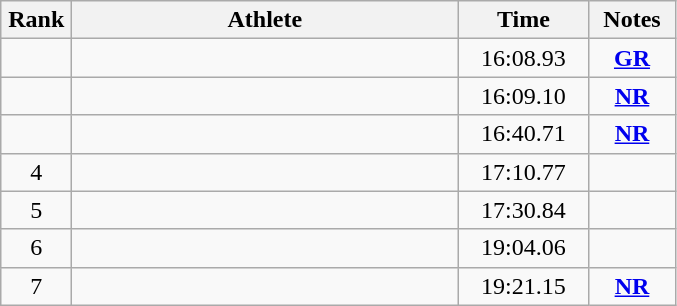<table class="wikitable sortable" style="text-align:center">
<tr>
<th width=40>Rank</th>
<th width=250>Athlete</th>
<th width=80>Time</th>
<th width=50>Notes</th>
</tr>
<tr>
<td></td>
<td align=left></td>
<td>16:08.93</td>
<td><strong><a href='#'>GR</a></strong></td>
</tr>
<tr>
<td></td>
<td align=left></td>
<td>16:09.10</td>
<td><strong><a href='#'>NR</a></strong></td>
</tr>
<tr>
<td></td>
<td align=left></td>
<td>16:40.71</td>
<td><strong><a href='#'>NR</a></strong></td>
</tr>
<tr>
<td>4</td>
<td align=left></td>
<td>17:10.77</td>
<td></td>
</tr>
<tr>
<td>5</td>
<td align=left></td>
<td>17:30.84</td>
<td></td>
</tr>
<tr>
<td>6</td>
<td align=left></td>
<td>19:04.06</td>
<td></td>
</tr>
<tr>
<td>7</td>
<td align=left></td>
<td>19:21.15</td>
<td><strong><a href='#'>NR</a></strong></td>
</tr>
</table>
